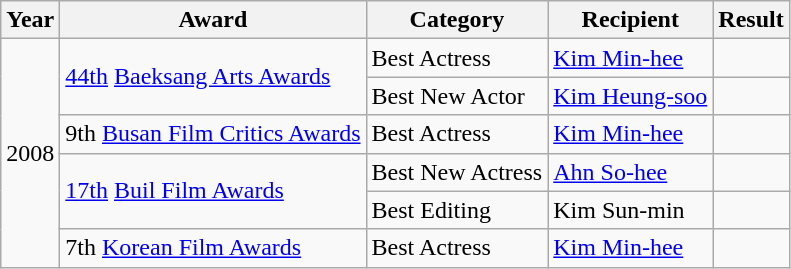<table class="wikitable">
<tr>
<th>Year</th>
<th>Award</th>
<th>Category</th>
<th>Recipient</th>
<th>Result</th>
</tr>
<tr>
<td rowspan=7>2008</td>
<td rowspan=2><a href='#'>44th</a> <a href='#'>Baeksang Arts Awards</a></td>
<td>Best Actress</td>
<td><a href='#'>Kim Min-hee</a></td>
<td></td>
</tr>
<tr>
<td>Best New Actor</td>
<td><a href='#'>Kim Heung-soo</a></td>
<td></td>
</tr>
<tr>
<td>9th <a href='#'>Busan Film Critics Awards</a></td>
<td>Best Actress</td>
<td><a href='#'>Kim Min-hee</a></td>
<td></td>
</tr>
<tr>
<td rowspan=2><a href='#'>17th</a> <a href='#'>Buil Film Awards</a></td>
<td>Best New Actress</td>
<td><a href='#'>Ahn So-hee</a></td>
<td></td>
</tr>
<tr>
<td>Best Editing</td>
<td>Kim Sun-min</td>
<td></td>
</tr>
<tr>
<td>7th <a href='#'>Korean Film Awards</a></td>
<td>Best Actress</td>
<td><a href='#'>Kim Min-hee</a></td>
<td></td>
</tr>
</table>
